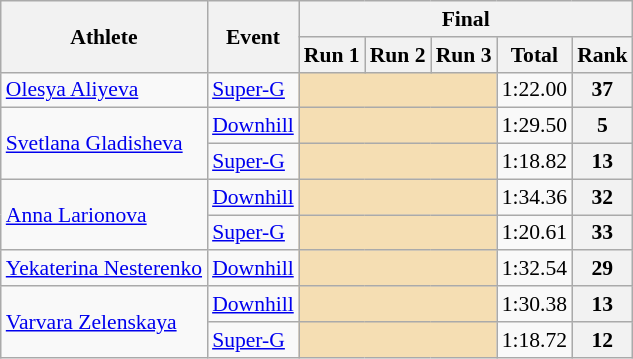<table class="wikitable" style="font-size:90%">
<tr>
<th rowspan="2">Athlete</th>
<th rowspan="2">Event</th>
<th colspan="5">Final</th>
</tr>
<tr>
<th>Run 1</th>
<th>Run 2</th>
<th>Run 3</th>
<th>Total</th>
<th>Rank</th>
</tr>
<tr>
<td><a href='#'>Olesya Aliyeva</a></td>
<td><a href='#'>Super-G</a></td>
<td colspan=3 bgcolor="wheat"></td>
<td align="center">1:22.00</td>
<th align="center">37</th>
</tr>
<tr>
<td rowspan=2><a href='#'>Svetlana Gladisheva</a></td>
<td><a href='#'>Downhill</a></td>
<td colspan=3 bgcolor="wheat"></td>
<td align="center">1:29.50</td>
<th align="center">5</th>
</tr>
<tr>
<td><a href='#'>Super-G</a></td>
<td colspan=3 bgcolor="wheat"></td>
<td align="center">1:18.82</td>
<th align="center">13</th>
</tr>
<tr>
<td rowspan=2><a href='#'>Anna Larionova</a></td>
<td><a href='#'>Downhill</a></td>
<td colspan=3 bgcolor="wheat"></td>
<td align="center">1:34.36</td>
<th align="center">32</th>
</tr>
<tr>
<td><a href='#'>Super-G</a></td>
<td colspan=3 bgcolor="wheat"></td>
<td align="center">1:20.61</td>
<th align="center">33</th>
</tr>
<tr>
<td><a href='#'>Yekaterina Nesterenko</a></td>
<td><a href='#'>Downhill</a></td>
<td colspan=3 bgcolor="wheat"></td>
<td align="center">1:32.54</td>
<th align="center">29</th>
</tr>
<tr>
<td rowspan=2><a href='#'>Varvara Zelenskaya</a></td>
<td><a href='#'>Downhill</a></td>
<td colspan=3 bgcolor="wheat"></td>
<td align="center">1:30.38</td>
<th align="center">13</th>
</tr>
<tr>
<td><a href='#'>Super-G</a></td>
<td colspan=3 bgcolor="wheat"></td>
<td align="center">1:18.72</td>
<th align="center">12</th>
</tr>
</table>
